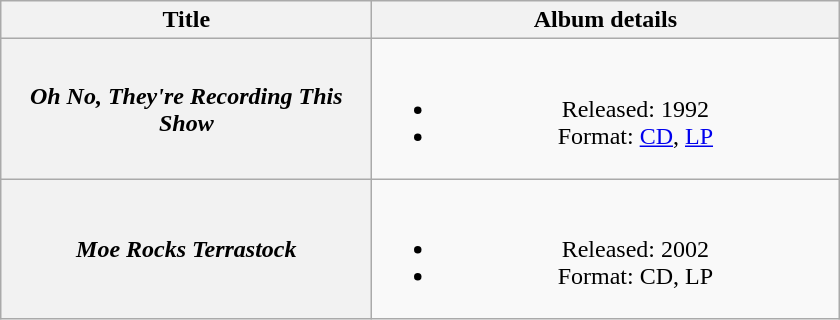<table class="wikitable plainrowheaders" style="text-align:center">
<tr>
<th scope="col" style="width:15em;">Title</th>
<th scope="col" style="width:19em;">Album details</th>
</tr>
<tr>
<th scope="row"><em>Oh No, They're Recording This Show</em></th>
<td><br><ul><li>Released: 1992</li><li>Format: <a href='#'>CD</a>, <a href='#'>LP</a></li></ul></td>
</tr>
<tr>
<th scope="row"><em>Moe Rocks Terrastock</em></th>
<td><br><ul><li>Released: 2002</li><li>Format: CD, LP</li></ul></td>
</tr>
</table>
